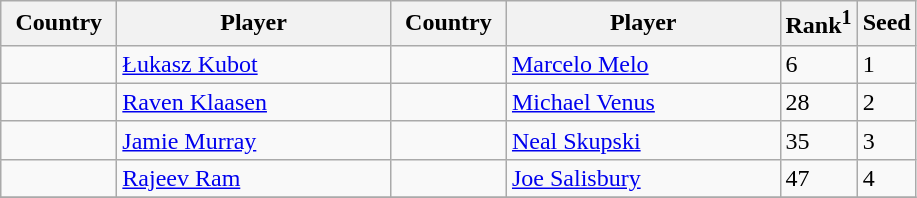<table class="sortable wikitable">
<tr>
<th width="70">Country</th>
<th width="175">Player</th>
<th width="70">Country</th>
<th width="175">Player</th>
<th>Rank<sup>1</sup></th>
<th>Seed</th>
</tr>
<tr>
<td></td>
<td><a href='#'>Łukasz Kubot</a></td>
<td></td>
<td><a href='#'>Marcelo Melo</a></td>
<td>6</td>
<td>1</td>
</tr>
<tr>
<td></td>
<td><a href='#'>Raven Klaasen</a></td>
<td></td>
<td><a href='#'>Michael Venus</a></td>
<td>28</td>
<td>2</td>
</tr>
<tr>
<td></td>
<td><a href='#'>Jamie Murray</a></td>
<td></td>
<td><a href='#'>Neal Skupski</a></td>
<td>35</td>
<td>3</td>
</tr>
<tr>
<td></td>
<td><a href='#'>Rajeev Ram</a></td>
<td></td>
<td><a href='#'>Joe Salisbury</a></td>
<td>47</td>
<td>4</td>
</tr>
<tr>
</tr>
</table>
